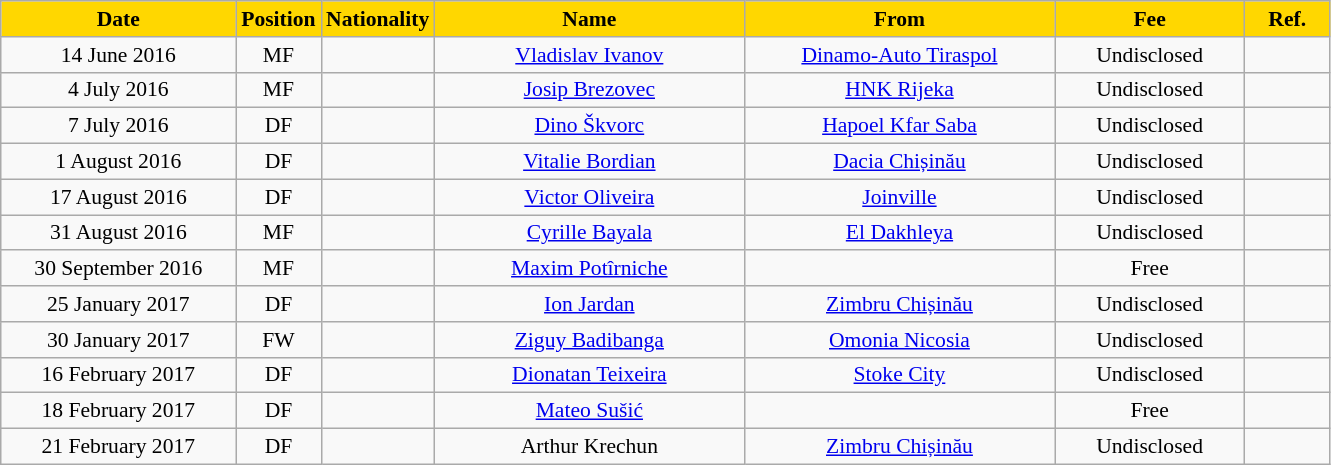<table class="wikitable"  style="text-align:center; font-size:90%; ">
<tr>
<th style="background:gold; color:black; width:150px;">Date</th>
<th style="background:gold; color:black; width:50px;">Position</th>
<th style="background:gold; color:black; width:50px;">Nationality</th>
<th style="background:gold; color:black; width:200px;">Name</th>
<th style="background:gold; color:black; width:200px;">From</th>
<th style="background:gold; color:black; width:120px;">Fee</th>
<th style="background:gold; color:black; width:50px;">Ref.</th>
</tr>
<tr>
<td>14 June 2016</td>
<td>MF</td>
<td></td>
<td><a href='#'>Vladislav Ivanov</a></td>
<td><a href='#'>Dinamo-Auto Tiraspol</a></td>
<td>Undisclosed</td>
<td></td>
</tr>
<tr>
<td>4 July 2016</td>
<td>MF</td>
<td></td>
<td><a href='#'>Josip Brezovec</a></td>
<td><a href='#'>HNK Rijeka</a></td>
<td>Undisclosed</td>
<td></td>
</tr>
<tr>
<td>7 July 2016</td>
<td>DF</td>
<td></td>
<td><a href='#'>Dino Škvorc</a></td>
<td><a href='#'>Hapoel Kfar Saba</a></td>
<td>Undisclosed</td>
<td></td>
</tr>
<tr>
<td>1 August 2016</td>
<td>DF</td>
<td></td>
<td><a href='#'>Vitalie Bordian</a></td>
<td><a href='#'>Dacia Chișinău</a></td>
<td>Undisclosed</td>
<td></td>
</tr>
<tr>
<td>17 August 2016</td>
<td>DF</td>
<td></td>
<td><a href='#'>Victor Oliveira</a></td>
<td><a href='#'>Joinville</a></td>
<td>Undisclosed</td>
<td></td>
</tr>
<tr>
<td>31 August 2016</td>
<td>MF</td>
<td></td>
<td><a href='#'>Cyrille Bayala</a></td>
<td><a href='#'>El Dakhleya</a></td>
<td>Undisclosed</td>
<td></td>
</tr>
<tr>
<td>30 September 2016</td>
<td>MF</td>
<td></td>
<td><a href='#'>Maxim Potîrniche</a></td>
<td></td>
<td>Free</td>
<td></td>
</tr>
<tr>
<td>25 January 2017</td>
<td>DF</td>
<td></td>
<td><a href='#'>Ion Jardan</a></td>
<td><a href='#'>Zimbru Chișinău</a></td>
<td>Undisclosed</td>
<td></td>
</tr>
<tr>
<td>30 January 2017</td>
<td>FW</td>
<td></td>
<td><a href='#'>Ziguy Badibanga</a></td>
<td><a href='#'>Omonia Nicosia</a></td>
<td>Undisclosed</td>
<td></td>
</tr>
<tr>
<td>16 February 2017</td>
<td>DF</td>
<td></td>
<td><a href='#'>Dionatan Teixeira</a></td>
<td><a href='#'>Stoke City</a></td>
<td>Undisclosed</td>
<td></td>
</tr>
<tr>
<td>18 February 2017</td>
<td>DF</td>
<td></td>
<td><a href='#'>Mateo Sušić</a></td>
<td></td>
<td>Free</td>
<td></td>
</tr>
<tr>
<td>21 February 2017</td>
<td>DF</td>
<td></td>
<td>Arthur Krechun</td>
<td><a href='#'>Zimbru Chișinău</a></td>
<td>Undisclosed</td>
<td></td>
</tr>
</table>
